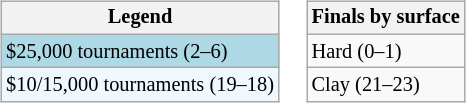<table>
<tr valign=top>
<td><br><table class=wikitable style="font-size:85%">
<tr>
<th>Legend</th>
</tr>
<tr style="background:lightblue;">
<td>$25,000 tournaments (2–6)</td>
</tr>
<tr style="background:#f0f8ff;">
<td>$10/15,000 tournaments (19–18)</td>
</tr>
</table>
</td>
<td><br><table class=wikitable style="font-size:85%">
<tr>
<th>Finals by surface</th>
</tr>
<tr>
<td>Hard (0–1)</td>
</tr>
<tr>
<td>Clay (21–23)</td>
</tr>
</table>
</td>
</tr>
</table>
